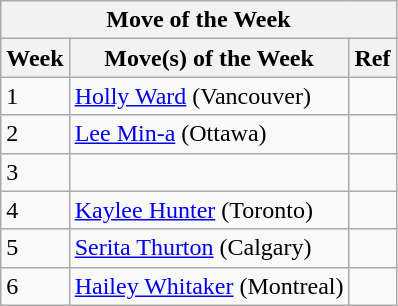<table class="wikitable mw-collapsible">
<tr>
<th colspan="7">Move of the Week</th>
</tr>
<tr>
<th>Week</th>
<th>Move(s) of the Week</th>
<th>Ref</th>
</tr>
<tr>
<td>1</td>
<td> <a href='#'>Holly Ward</a> (Vancouver)</td>
<td></td>
</tr>
<tr>
<td>2</td>
<td> <a href='#'>Lee Min-a</a> (Ottawa)</td>
<td></td>
</tr>
<tr>
<td>3</td>
<td></td>
<td></td>
</tr>
<tr>
<td>4</td>
<td> <a href='#'>Kaylee Hunter</a> (Toronto)</td>
<td></td>
</tr>
<tr>
<td>5</td>
<td> <a href='#'>Serita Thurton</a> (Calgary)</td>
<td></td>
</tr>
<tr>
<td>6</td>
<td> <a href='#'>Hailey Whitaker</a> (Montreal)</td>
<td></td>
</tr>
</table>
